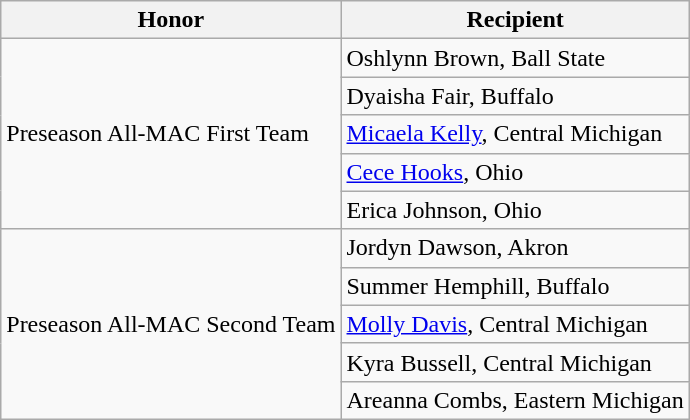<table class="wikitable" border="1">
<tr>
<th>Honor</th>
<th>Recipient</th>
</tr>
<tr>
<td rowspan=5 valign=middle>Preseason All-MAC First Team</td>
<td>Oshlynn Brown, Ball State</td>
</tr>
<tr>
<td>Dyaisha Fair, Buffalo</td>
</tr>
<tr>
<td><a href='#'>Micaela Kelly</a>, Central Michigan</td>
</tr>
<tr>
<td><a href='#'>Cece Hooks</a>, Ohio</td>
</tr>
<tr>
<td>Erica Johnson, Ohio</td>
</tr>
<tr>
<td rowspan=6 valign=middle>Preseason All-MAC Second Team</td>
<td>Jordyn Dawson, Akron</td>
</tr>
<tr>
<td>Summer Hemphill, Buffalo</td>
</tr>
<tr>
<td><a href='#'>Molly Davis</a>, Central Michigan</td>
</tr>
<tr>
<td>Kyra Bussell, Central Michigan</td>
</tr>
<tr>
<td>Areanna Combs, Eastern Michigan</td>
</tr>
</table>
